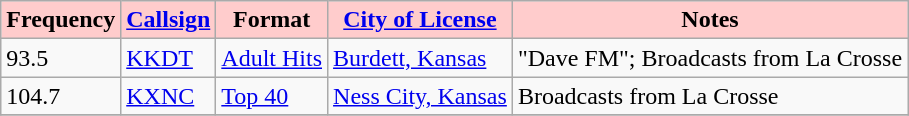<table class="wikitable">
<tr>
<th style="background:#ffcccc;"><strong>Frequency</strong></th>
<th style="background:#ffcccc;"><strong><a href='#'>Callsign</a></strong></th>
<th style="background:#ffcccc;"><strong>Format</strong></th>
<th style="background:#ffcccc;"><strong><a href='#'>City of License</a></strong></th>
<th style="background:#ffcccc;"><strong>Notes</strong></th>
</tr>
<tr>
<td>93.5</td>
<td><a href='#'>KKDT</a></td>
<td><a href='#'>Adult Hits</a></td>
<td><a href='#'>Burdett, Kansas</a></td>
<td>"Dave FM"; Broadcasts from La Crosse</td>
</tr>
<tr>
<td>104.7</td>
<td><a href='#'>KXNC</a></td>
<td><a href='#'>Top 40</a></td>
<td><a href='#'>Ness City, Kansas</a></td>
<td>Broadcasts from La Crosse</td>
</tr>
<tr>
</tr>
</table>
